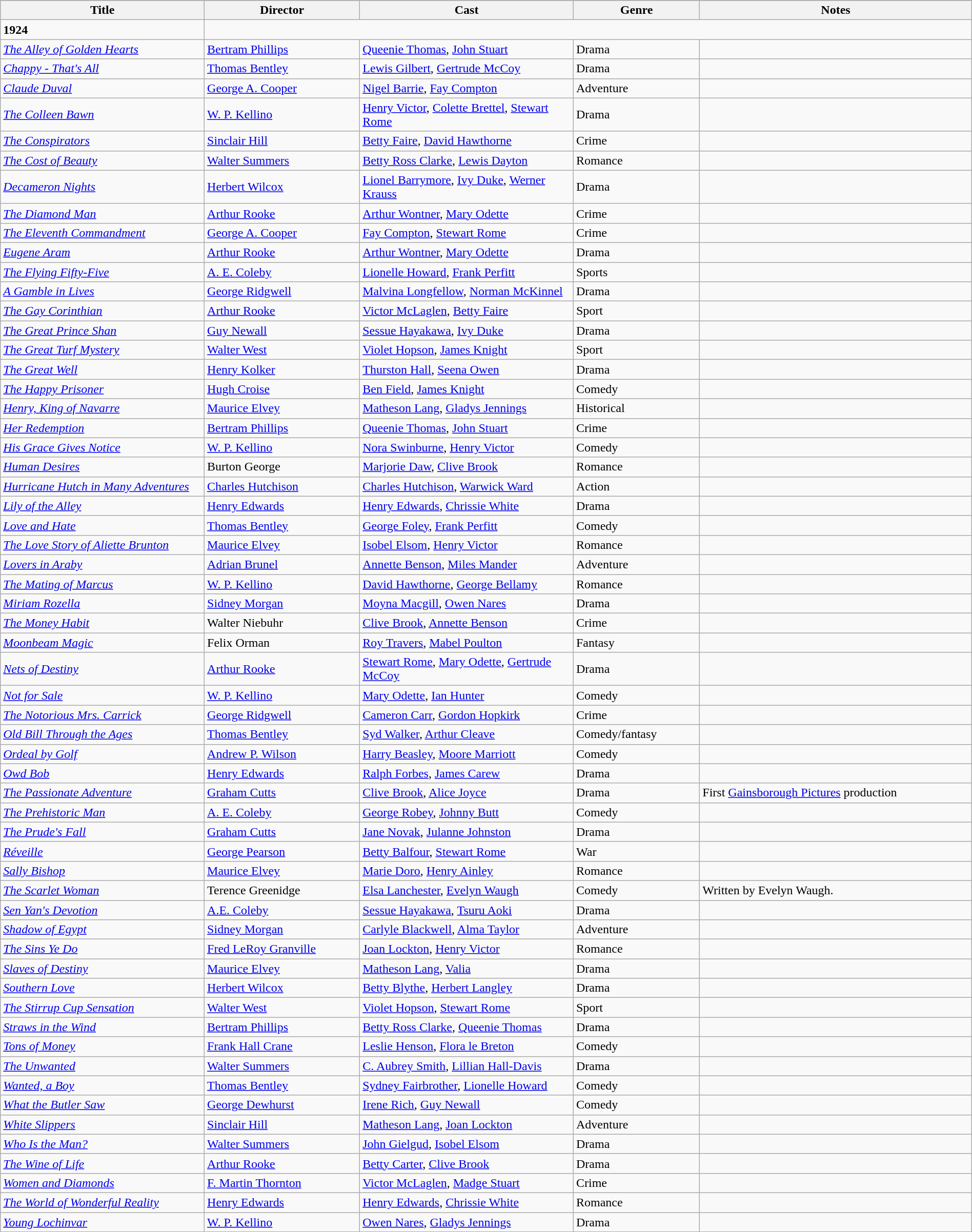<table class="wikitable sortable" width= "100%">
<tr>
</tr>
<tr>
<th width=21%>Title</th>
<th width=16%>Director</th>
<th width=22%>Cast</th>
<th width=13%>Genre</th>
<th width=28%>Notes</th>
</tr>
<tr>
<td><strong>1924</strong></td>
</tr>
<tr>
<td><em><a href='#'>The Alley of Golden Hearts</a></em></td>
<td><a href='#'>Bertram Phillips</a></td>
<td><a href='#'>Queenie Thomas</a>, <a href='#'>John Stuart</a></td>
<td>Drama</td>
<td></td>
</tr>
<tr>
<td><em><a href='#'>Chappy - That's All</a></em></td>
<td><a href='#'>Thomas Bentley</a></td>
<td><a href='#'>Lewis Gilbert</a>, <a href='#'>Gertrude McCoy</a></td>
<td>Drama</td>
<td></td>
</tr>
<tr>
<td><em><a href='#'>Claude Duval</a></em></td>
<td><a href='#'>George A. Cooper</a></td>
<td><a href='#'>Nigel Barrie</a>, <a href='#'>Fay Compton</a></td>
<td>Adventure</td>
<td></td>
</tr>
<tr>
<td><em><a href='#'>The Colleen Bawn</a></em></td>
<td><a href='#'>W. P. Kellino</a></td>
<td><a href='#'>Henry Victor</a>, <a href='#'>Colette Brettel</a>, <a href='#'>Stewart Rome</a></td>
<td>Drama</td>
<td></td>
</tr>
<tr>
<td><em><a href='#'>The Conspirators</a></em></td>
<td><a href='#'>Sinclair Hill</a></td>
<td><a href='#'>Betty Faire</a>, <a href='#'>David Hawthorne</a></td>
<td>Crime</td>
<td></td>
</tr>
<tr>
<td><em><a href='#'>The Cost of Beauty</a></em></td>
<td><a href='#'>Walter Summers</a></td>
<td><a href='#'>Betty Ross Clarke</a>, <a href='#'>Lewis Dayton</a></td>
<td>Romance</td>
<td></td>
</tr>
<tr>
<td><em><a href='#'>Decameron Nights</a></em></td>
<td><a href='#'>Herbert Wilcox</a></td>
<td><a href='#'>Lionel Barrymore</a>, <a href='#'>Ivy Duke</a>, <a href='#'>Werner Krauss</a></td>
<td>Drama</td>
<td></td>
</tr>
<tr>
<td><em><a href='#'>The Diamond Man</a></em></td>
<td><a href='#'>Arthur Rooke</a></td>
<td><a href='#'>Arthur Wontner</a>, <a href='#'>Mary Odette</a></td>
<td>Crime</td>
<td></td>
</tr>
<tr>
<td><em><a href='#'>The Eleventh Commandment</a></em></td>
<td><a href='#'>George A. Cooper</a></td>
<td><a href='#'>Fay Compton</a>, <a href='#'>Stewart Rome</a></td>
<td>Crime</td>
<td></td>
</tr>
<tr>
<td><em><a href='#'>Eugene Aram</a></em></td>
<td><a href='#'>Arthur Rooke</a></td>
<td><a href='#'>Arthur Wontner</a>, <a href='#'>Mary Odette</a></td>
<td>Drama</td>
<td></td>
</tr>
<tr>
<td><em><a href='#'>The Flying Fifty-Five</a></em></td>
<td><a href='#'>A. E. Coleby</a></td>
<td><a href='#'>Lionelle Howard</a>, <a href='#'>Frank Perfitt</a></td>
<td>Sports</td>
<td></td>
</tr>
<tr>
<td><em><a href='#'>A Gamble in Lives</a></em></td>
<td><a href='#'>George Ridgwell</a></td>
<td><a href='#'>Malvina Longfellow</a>, <a href='#'>Norman McKinnel</a></td>
<td>Drama</td>
<td></td>
</tr>
<tr>
<td><em><a href='#'>The Gay Corinthian</a></em></td>
<td><a href='#'>Arthur Rooke</a></td>
<td><a href='#'>Victor McLaglen</a>, <a href='#'>Betty Faire</a></td>
<td>Sport</td>
<td></td>
</tr>
<tr>
<td><em><a href='#'>The Great Prince Shan</a></em></td>
<td><a href='#'>Guy Newall</a></td>
<td><a href='#'>Sessue Hayakawa</a>, <a href='#'>Ivy Duke</a></td>
<td>Drama</td>
<td></td>
</tr>
<tr>
<td><em><a href='#'>The Great Turf Mystery</a></em></td>
<td><a href='#'>Walter West</a></td>
<td><a href='#'>Violet Hopson</a>, <a href='#'>James Knight</a></td>
<td>Sport</td>
<td></td>
</tr>
<tr>
<td><em><a href='#'>The Great Well</a></em></td>
<td><a href='#'>Henry Kolker</a></td>
<td><a href='#'>Thurston Hall</a>, <a href='#'>Seena Owen</a></td>
<td>Drama</td>
<td></td>
</tr>
<tr>
<td><em><a href='#'>The Happy Prisoner</a></em></td>
<td><a href='#'>Hugh Croise</a></td>
<td><a href='#'>Ben Field</a>, <a href='#'>James Knight</a></td>
<td>Comedy</td>
<td></td>
</tr>
<tr>
<td><em><a href='#'>Henry, King of Navarre</a></em></td>
<td><a href='#'>Maurice Elvey</a></td>
<td><a href='#'>Matheson Lang</a>, <a href='#'>Gladys Jennings</a></td>
<td>Historical</td>
<td></td>
</tr>
<tr>
<td><em><a href='#'>Her Redemption</a></em></td>
<td><a href='#'>Bertram Phillips</a></td>
<td><a href='#'>Queenie Thomas</a>, <a href='#'>John Stuart</a></td>
<td>Crime</td>
<td></td>
</tr>
<tr>
<td><em><a href='#'>His Grace Gives Notice</a></em></td>
<td><a href='#'>W. P. Kellino</a></td>
<td><a href='#'>Nora Swinburne</a>, <a href='#'>Henry Victor</a></td>
<td>Comedy</td>
<td></td>
</tr>
<tr>
<td><em><a href='#'>Human Desires</a></em></td>
<td>Burton George</td>
<td><a href='#'>Marjorie Daw</a>, <a href='#'>Clive Brook</a></td>
<td>Romance</td>
<td></td>
</tr>
<tr>
<td><em><a href='#'>Hurricane Hutch in Many Adventures</a></em></td>
<td><a href='#'>Charles Hutchison</a></td>
<td><a href='#'>Charles Hutchison</a>, <a href='#'>Warwick Ward</a></td>
<td>Action</td>
<td></td>
</tr>
<tr>
<td><em><a href='#'>Lily of the Alley</a></em></td>
<td><a href='#'>Henry Edwards</a></td>
<td><a href='#'>Henry Edwards</a>, <a href='#'>Chrissie White</a></td>
<td>Drama</td>
<td></td>
</tr>
<tr>
<td><em><a href='#'>Love and Hate</a></em></td>
<td><a href='#'>Thomas Bentley</a></td>
<td><a href='#'>George Foley</a>, <a href='#'>Frank Perfitt</a></td>
<td>Comedy</td>
<td></td>
</tr>
<tr>
<td><em><a href='#'>The Love Story of Aliette Brunton</a></em></td>
<td><a href='#'>Maurice Elvey</a></td>
<td><a href='#'>Isobel Elsom</a>, <a href='#'>Henry Victor</a></td>
<td>Romance</td>
<td></td>
</tr>
<tr>
<td><em><a href='#'>Lovers in Araby</a></em></td>
<td><a href='#'>Adrian Brunel</a></td>
<td><a href='#'>Annette Benson</a>, <a href='#'>Miles Mander</a></td>
<td>Adventure</td>
<td></td>
</tr>
<tr>
<td><em><a href='#'>The Mating of Marcus</a></em></td>
<td><a href='#'>W. P. Kellino</a></td>
<td><a href='#'>David Hawthorne</a>, <a href='#'>George Bellamy</a></td>
<td>Romance</td>
<td></td>
</tr>
<tr>
<td><em><a href='#'>Miriam Rozella</a></em></td>
<td><a href='#'>Sidney Morgan</a></td>
<td><a href='#'>Moyna Macgill</a>, <a href='#'>Owen Nares</a></td>
<td>Drama</td>
<td></td>
</tr>
<tr>
<td><em><a href='#'>The Money Habit</a></em></td>
<td>Walter Niebuhr</td>
<td><a href='#'>Clive Brook</a>, <a href='#'>Annette Benson</a></td>
<td>Crime</td>
<td></td>
</tr>
<tr>
<td><em><a href='#'>Moonbeam Magic</a></em></td>
<td>Felix Orman</td>
<td><a href='#'>Roy Travers</a>, <a href='#'>Mabel Poulton</a></td>
<td>Fantasy</td>
<td></td>
</tr>
<tr>
<td><em><a href='#'>Nets of Destiny</a></em></td>
<td><a href='#'>Arthur Rooke</a></td>
<td><a href='#'>Stewart Rome</a>, <a href='#'>Mary Odette</a>, <a href='#'>Gertrude McCoy</a></td>
<td>Drama</td>
<td></td>
</tr>
<tr>
<td><em><a href='#'>Not for Sale</a></em></td>
<td><a href='#'>W. P. Kellino</a></td>
<td><a href='#'>Mary Odette</a>, <a href='#'>Ian Hunter</a></td>
<td>Comedy</td>
<td></td>
</tr>
<tr>
<td><em><a href='#'>The Notorious Mrs. Carrick</a></em></td>
<td><a href='#'>George Ridgwell</a></td>
<td><a href='#'>Cameron Carr</a>, <a href='#'>Gordon Hopkirk</a></td>
<td>Crime</td>
<td></td>
</tr>
<tr>
<td><em><a href='#'>Old Bill Through the Ages</a></em></td>
<td><a href='#'>Thomas Bentley</a></td>
<td><a href='#'>Syd Walker</a>, <a href='#'>Arthur Cleave</a></td>
<td>Comedy/fantasy</td>
<td></td>
</tr>
<tr>
<td><em><a href='#'>Ordeal by Golf</a></em></td>
<td><a href='#'>Andrew P. Wilson</a></td>
<td><a href='#'>Harry Beasley</a>, <a href='#'>Moore Marriott</a></td>
<td>Comedy</td>
<td></td>
</tr>
<tr>
<td><em><a href='#'>Owd Bob</a></em></td>
<td><a href='#'>Henry Edwards</a></td>
<td><a href='#'>Ralph Forbes</a>, <a href='#'>James Carew</a></td>
<td>Drama</td>
<td></td>
</tr>
<tr>
<td><em><a href='#'>The Passionate Adventure</a></em></td>
<td><a href='#'>Graham Cutts</a></td>
<td><a href='#'>Clive Brook</a>, <a href='#'>Alice Joyce</a></td>
<td>Drama</td>
<td>First <a href='#'>Gainsborough Pictures</a> production</td>
</tr>
<tr>
<td><em><a href='#'>The Prehistoric Man</a></em></td>
<td><a href='#'>A. E. Coleby</a></td>
<td><a href='#'>George Robey</a>, <a href='#'>Johnny Butt</a></td>
<td>Comedy</td>
<td></td>
</tr>
<tr>
<td><em><a href='#'>The Prude's Fall</a></em></td>
<td><a href='#'>Graham Cutts</a></td>
<td><a href='#'>Jane Novak</a>, <a href='#'>Julanne Johnston</a></td>
<td>Drama</td>
<td></td>
</tr>
<tr>
<td><em><a href='#'>Réveille</a></em></td>
<td><a href='#'>George Pearson</a></td>
<td><a href='#'>Betty Balfour</a>, <a href='#'>Stewart Rome</a></td>
<td>War</td>
<td></td>
</tr>
<tr>
<td><em><a href='#'>Sally Bishop</a></em></td>
<td><a href='#'>Maurice Elvey</a></td>
<td><a href='#'>Marie Doro</a>, <a href='#'>Henry Ainley</a></td>
<td>Romance</td>
<td></td>
</tr>
<tr>
<td><em><a href='#'>The Scarlet Woman</a></em></td>
<td>Terence Greenidge</td>
<td><a href='#'>Elsa Lanchester</a>, <a href='#'>Evelyn Waugh</a></td>
<td>Comedy</td>
<td> Written by Evelyn Waugh.</td>
</tr>
<tr>
<td><em><a href='#'>Sen Yan's Devotion</a></em></td>
<td><a href='#'>A.E. Coleby</a></td>
<td><a href='#'>Sessue Hayakawa</a>, <a href='#'>Tsuru Aoki</a></td>
<td>Drama</td>
<td></td>
</tr>
<tr>
<td><em><a href='#'>Shadow of Egypt</a></em></td>
<td><a href='#'>Sidney Morgan</a></td>
<td><a href='#'>Carlyle Blackwell</a>, <a href='#'>Alma Taylor</a></td>
<td>Adventure</td>
<td></td>
</tr>
<tr>
<td><em><a href='#'>The Sins Ye Do</a></em></td>
<td><a href='#'>Fred LeRoy Granville</a></td>
<td><a href='#'>Joan Lockton</a>, <a href='#'>Henry Victor</a></td>
<td>Romance</td>
<td></td>
</tr>
<tr>
<td><em><a href='#'>Slaves of Destiny</a></em></td>
<td><a href='#'>Maurice Elvey</a></td>
<td><a href='#'>Matheson Lang</a>, <a href='#'>Valia</a></td>
<td>Drama</td>
<td></td>
</tr>
<tr>
<td><em><a href='#'>Southern Love</a></em></td>
<td><a href='#'>Herbert Wilcox</a></td>
<td><a href='#'>Betty Blythe</a>, <a href='#'>Herbert Langley</a></td>
<td>Drama</td>
<td></td>
</tr>
<tr>
<td><em><a href='#'>The Stirrup Cup Sensation</a></em></td>
<td><a href='#'>Walter West</a></td>
<td><a href='#'>Violet Hopson</a>, <a href='#'>Stewart Rome</a></td>
<td>Sport</td>
<td></td>
</tr>
<tr>
<td><em><a href='#'>Straws in the Wind</a></em></td>
<td><a href='#'>Bertram Phillips</a></td>
<td><a href='#'>Betty Ross Clarke</a>, <a href='#'>Queenie Thomas</a></td>
<td>Drama</td>
<td></td>
</tr>
<tr>
<td><em><a href='#'>Tons of Money</a></em></td>
<td><a href='#'>Frank Hall Crane</a></td>
<td><a href='#'>Leslie Henson</a>, <a href='#'>Flora le Breton</a></td>
<td>Comedy</td>
<td></td>
</tr>
<tr>
<td><em><a href='#'>The Unwanted</a></em></td>
<td><a href='#'>Walter Summers</a></td>
<td><a href='#'>C. Aubrey Smith</a>, <a href='#'>Lillian Hall-Davis</a></td>
<td>Drama</td>
<td></td>
</tr>
<tr>
<td><em><a href='#'>Wanted, a Boy</a></em></td>
<td><a href='#'>Thomas Bentley</a></td>
<td><a href='#'>Sydney Fairbrother</a>, <a href='#'>Lionelle Howard</a></td>
<td>Comedy</td>
<td></td>
</tr>
<tr>
<td><em><a href='#'>What the Butler Saw</a></em></td>
<td><a href='#'>George Dewhurst</a></td>
<td><a href='#'>Irene Rich</a>, <a href='#'>Guy Newall</a></td>
<td>Comedy</td>
<td></td>
</tr>
<tr>
<td><em><a href='#'>White Slippers</a></em></td>
<td><a href='#'>Sinclair Hill</a></td>
<td><a href='#'>Matheson Lang</a>, <a href='#'>Joan Lockton</a></td>
<td>Adventure</td>
<td></td>
</tr>
<tr>
<td><em><a href='#'>Who Is the Man?</a></em></td>
<td><a href='#'>Walter Summers</a></td>
<td><a href='#'>John Gielgud</a>, <a href='#'>Isobel Elsom</a></td>
<td>Drama</td>
<td></td>
</tr>
<tr>
<td><em><a href='#'>The Wine of Life</a></em></td>
<td><a href='#'>Arthur Rooke</a></td>
<td><a href='#'>Betty Carter</a>, <a href='#'>Clive Brook</a></td>
<td>Drama</td>
<td></td>
</tr>
<tr>
<td><em><a href='#'>Women and Diamonds</a></em></td>
<td><a href='#'>F. Martin Thornton</a></td>
<td><a href='#'>Victor McLaglen</a>, <a href='#'>Madge Stuart</a></td>
<td>Crime</td>
<td></td>
</tr>
<tr>
<td><em><a href='#'>The World of Wonderful Reality</a></em></td>
<td><a href='#'>Henry Edwards</a></td>
<td><a href='#'>Henry Edwards</a>, <a href='#'>Chrissie White</a></td>
<td>Romance</td>
<td></td>
</tr>
<tr>
<td><em><a href='#'>Young Lochinvar</a></em></td>
<td><a href='#'>W. P. Kellino</a></td>
<td><a href='#'>Owen Nares</a>, <a href='#'>Gladys Jennings</a></td>
<td>Drama</td>
<td></td>
</tr>
<tr>
</tr>
<tr>
</tr>
</table>
